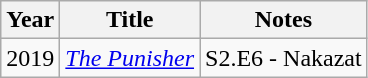<table class="wikitable">
<tr>
<th>Year</th>
<th>Title</th>
<th>Notes</th>
</tr>
<tr>
<td>2019</td>
<td><em><a href='#'>The Punisher</a></em></td>
<td>S2.E6 - Nakazat</td>
</tr>
</table>
